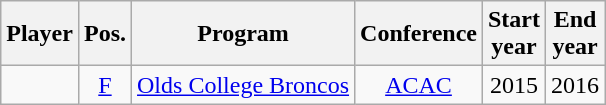<table class="wikitable sortable" style="text-align:center;">
<tr>
<th>Player</th>
<th>Pos.</th>
<th>Program</th>
<th>Conference</th>
<th>Start<br>year</th>
<th>End<br>year</th>
</tr>
<tr>
<td align="left"></td>
<td><a href='#'>F</a></td>
<td align="left"><a href='#'>Olds College Broncos</a></td>
<td><a href='#'>ACAC</a></td>
<td>2015</td>
<td>2016</td>
</tr>
</table>
